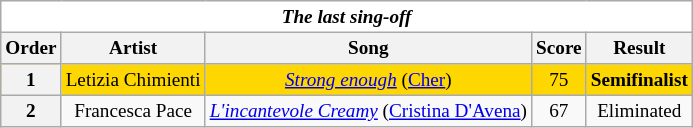<table class="wikitable" style="text-align:center; font-size:80%">
<tr>
<th style="background:#FFFFFF; text-align:center" colspan="9" colspan="5"><em>The last sing-off</em></th>
</tr>
<tr>
<th>Order</th>
<th>Artist</th>
<th>Song</th>
<th>Score</th>
<th>Result</th>
</tr>
<tr bgcolor=gold>
<th scope=col>1</th>
<td>Letizia Chimienti</td>
<td><em><a href='#'>Strong enough</a></em> (<a href='#'>Cher</a>)</td>
<td>75</td>
<td><strong>Semifinalist</strong></td>
</tr>
<tr>
<th scope=col>2</th>
<td>Francesca Pace</td>
<td><em><a href='#'>L'incantevole Creamy</a></em> (<a href='#'>Cristina D'Avena</a>)</td>
<td>67</td>
<td>Eliminated</td>
</tr>
</table>
